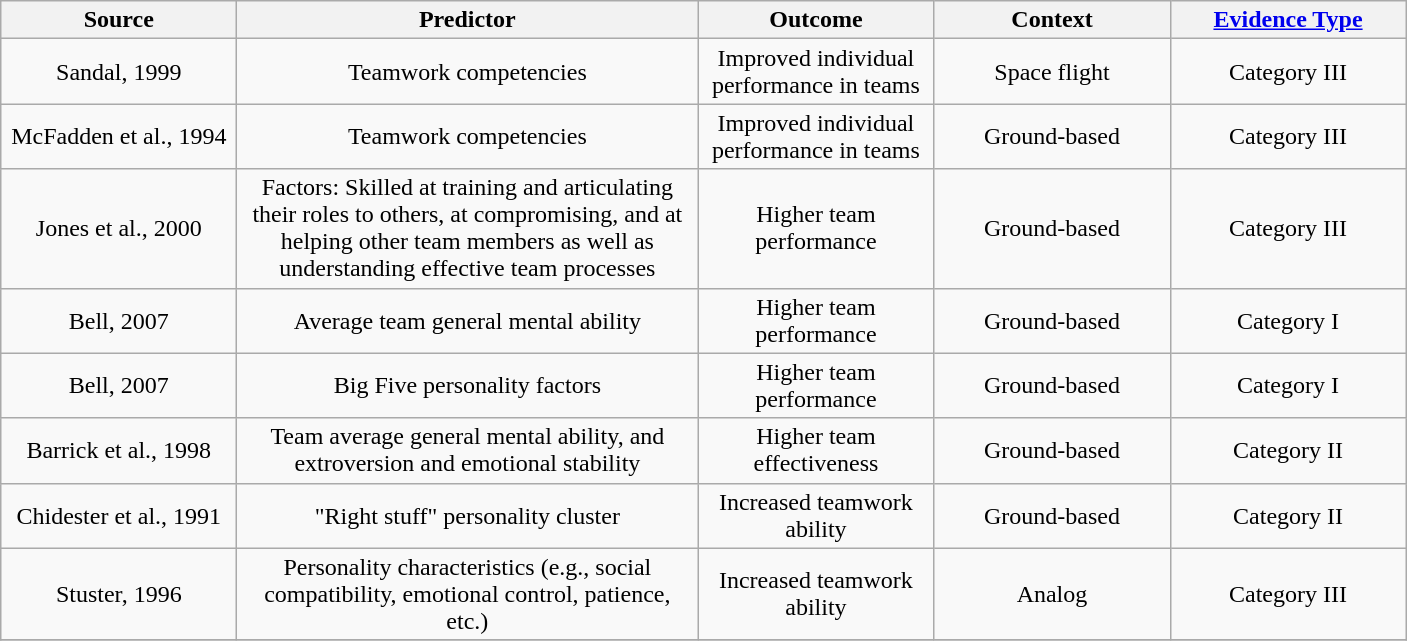<table class="wikitable" style="text-align: center;">
<tr>
<th scope="col" width="150">Source</th>
<th scope="col" width="300">Predictor</th>
<th scope="col" width="150">Outcome</th>
<th scope="col" width="150">Context</th>
<th scope="col" width="150"><a href='#'>Evidence Type</a></th>
</tr>
<tr>
<td>Sandal, 1999</td>
<td>Teamwork competencies</td>
<td>Improved individual performance in teams</td>
<td>Space flight</td>
<td>Category III</td>
</tr>
<tr>
<td>McFadden et al., 1994 </td>
<td>Teamwork competencies</td>
<td>Improved individual performance in teams</td>
<td>Ground-based</td>
<td>Category III</td>
</tr>
<tr>
<td>Jones et al., 2000 </td>
<td>Factors: Skilled at training and articulating their roles to others, at compromising, and at helping other team members as well as understanding effective team processes</td>
<td>Higher team performance</td>
<td>Ground-based</td>
<td>Category III</td>
</tr>
<tr>
<td>Bell, 2007 </td>
<td>Average team general mental ability</td>
<td>Higher team performance</td>
<td>Ground-based</td>
<td>Category I</td>
</tr>
<tr>
<td>Bell, 2007 </td>
<td>Big Five personality factors</td>
<td>Higher team performance</td>
<td>Ground-based</td>
<td>Category I</td>
</tr>
<tr>
<td>Barrick et al., 1998 </td>
<td>Team average general mental ability, and extroversion and emotional stability</td>
<td>Higher team effectiveness</td>
<td>Ground-based</td>
<td>Category II</td>
</tr>
<tr>
<td>Chidester et al., 1991 </td>
<td>"Right stuff" personality cluster</td>
<td>Increased teamwork ability</td>
<td>Ground-based</td>
<td>Category II</td>
</tr>
<tr>
<td>Stuster, 1996 </td>
<td>Personality characteristics (e.g., social compatibility, emotional control, patience, etc.)</td>
<td>Increased teamwork ability</td>
<td>Analog</td>
<td>Category III</td>
</tr>
<tr>
</tr>
</table>
